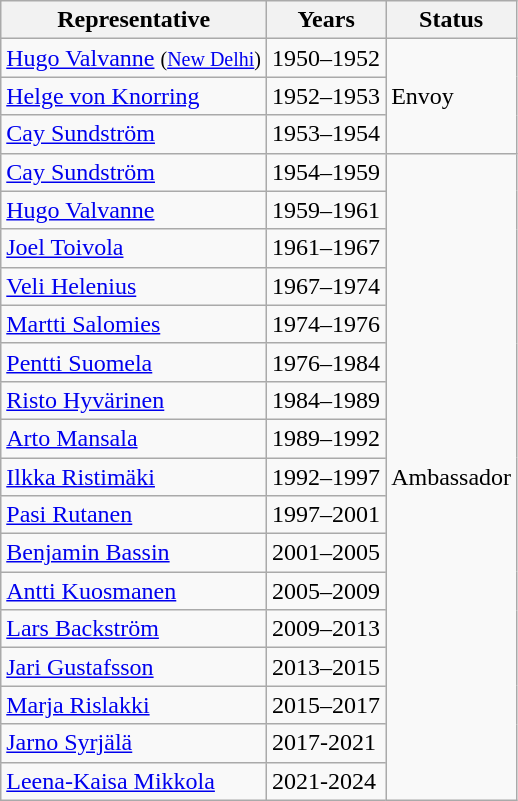<table class="wikitable sortable">
<tr>
<th>Representative</th>
<th>Years</th>
<th>Status</th>
</tr>
<tr>
<td><a href='#'>Hugo Valvanne</a> <small>(<a href='#'>New Delhi</a>)</small></td>
<td>1950–1952</td>
<td rowspan="3">Envoy</td>
</tr>
<tr>
<td><a href='#'>Helge von Knorring</a></td>
<td>1952–1953</td>
</tr>
<tr>
<td><a href='#'>Cay Sundström</a></td>
<td>1953–1954</td>
</tr>
<tr>
<td><a href='#'>Cay Sundström</a></td>
<td>1954–1959</td>
<td rowspan="17">Ambassador</td>
</tr>
<tr>
<td><a href='#'>Hugo Valvanne</a></td>
<td>1959–1961</td>
</tr>
<tr>
<td><a href='#'>Joel Toivola</a></td>
<td>1961–1967</td>
</tr>
<tr>
<td><a href='#'>Veli Helenius</a></td>
<td>1967–1974</td>
</tr>
<tr>
<td><a href='#'>Martti Salomies</a></td>
<td>1974–1976</td>
</tr>
<tr>
<td><a href='#'>Pentti Suomela</a></td>
<td>1976–1984</td>
</tr>
<tr>
<td><a href='#'>Risto Hyvärinen</a></td>
<td>1984–1989</td>
</tr>
<tr>
<td><a href='#'>Arto Mansala</a></td>
<td>1989–1992</td>
</tr>
<tr>
<td><a href='#'>Ilkka Ristimäki</a></td>
<td>1992–1997</td>
</tr>
<tr>
<td><a href='#'>Pasi Rutanen</a></td>
<td>1997–2001</td>
</tr>
<tr>
<td><a href='#'>Benjamin Bassin</a></td>
<td>2001–2005</td>
</tr>
<tr>
<td><a href='#'>Antti Kuosmanen</a></td>
<td>2005–2009</td>
</tr>
<tr>
<td><a href='#'>Lars Backström</a></td>
<td>2009–2013</td>
</tr>
<tr>
<td><a href='#'>Jari Gustafsson</a></td>
<td>2013–2015</td>
</tr>
<tr>
<td><a href='#'>Marja Rislakki</a></td>
<td>2015–2017</td>
</tr>
<tr>
<td><a href='#'>Jarno Syrjälä</a></td>
<td>2017-2021</td>
</tr>
<tr>
<td><a href='#'>Leena-Kaisa Mikkola</a></td>
<td>2021-2024</td>
</tr>
</table>
